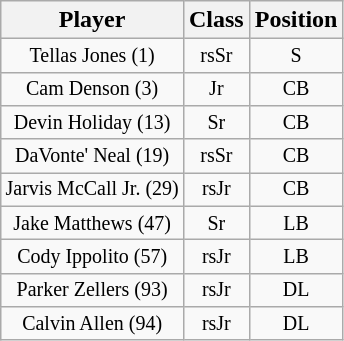<table class="wikitable">
<tr ;>
<th>Player</th>
<th>Class</th>
<th>Position</th>
</tr>
<tr style="text-align:center; font-size:10pt;">
<td>Tellas Jones (1)</td>
<td>rsSr</td>
<td>S</td>
</tr>
<tr style="text-align:center; font-size:10pt;">
<td>Cam Denson (3)</td>
<td>Jr</td>
<td>CB</td>
</tr>
<tr style="text-align:center; font-size:10pt;">
<td>Devin Holiday (13)</td>
<td>Sr</td>
<td>CB</td>
</tr>
<tr style="text-align:center; font-size:10pt;">
<td>DaVonte' Neal (19)</td>
<td>rsSr</td>
<td>CB</td>
</tr>
<tr style="text-align:center; font-size:10pt;">
<td>Jarvis McCall Jr. (29)</td>
<td>rsJr</td>
<td>CB</td>
</tr>
<tr style="text-align:center; font-size:10pt;">
<td>Jake Matthews (47)</td>
<td>Sr</td>
<td>LB</td>
</tr>
<tr style="text-align:center; font-size:10pt;">
<td>Cody Ippolito (57)</td>
<td>rsJr</td>
<td>LB</td>
</tr>
<tr style="text-align:center; font-size:10pt;">
<td>Parker Zellers (93)</td>
<td>rsJr</td>
<td>DL</td>
</tr>
<tr style="text-align:center; font-size:10pt;">
<td>Calvin Allen (94)</td>
<td>rsJr</td>
<td>DL</td>
</tr>
</table>
